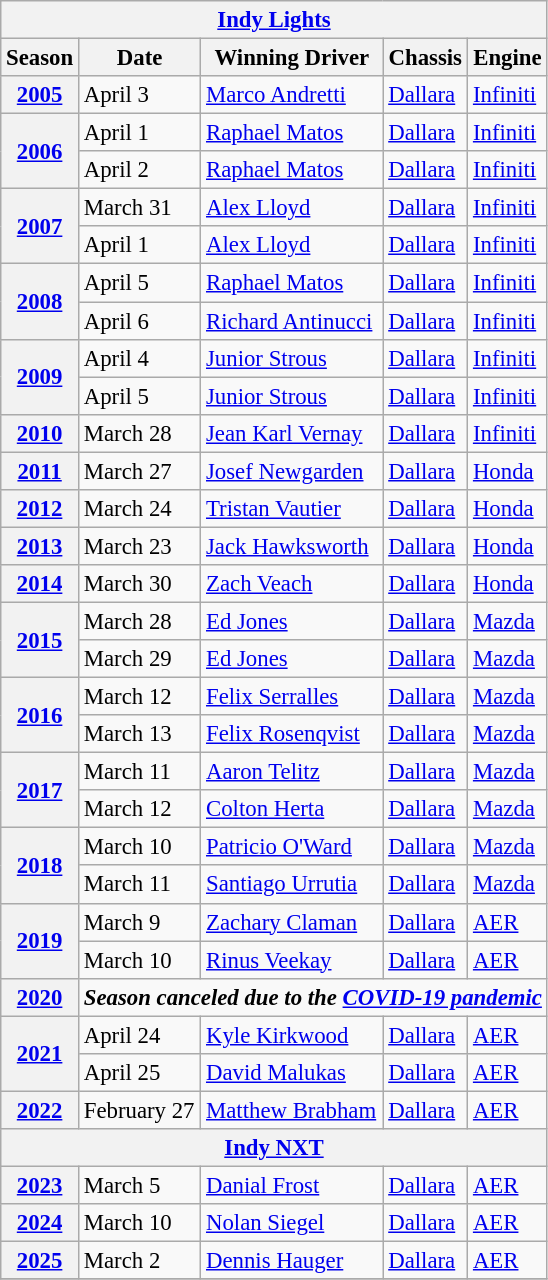<table class="wikitable" style="font-size: 95%;">
<tr>
<th colspan="5"><a href='#'>Indy Lights</a></th>
</tr>
<tr>
<th>Season</th>
<th>Date</th>
<th>Winning Driver</th>
<th>Chassis</th>
<th>Engine</th>
</tr>
<tr>
<th><a href='#'>2005</a></th>
<td>April 3</td>
<td> <a href='#'>Marco Andretti</a></td>
<td><a href='#'>Dallara</a></td>
<td><a href='#'>Infiniti</a></td>
</tr>
<tr>
<th rowspan="2"><a href='#'>2006</a></th>
<td>April 1</td>
<td> <a href='#'>Raphael Matos</a></td>
<td><a href='#'>Dallara</a></td>
<td><a href='#'>Infiniti</a></td>
</tr>
<tr>
<td>April 2</td>
<td> <a href='#'>Raphael Matos</a></td>
<td><a href='#'>Dallara</a></td>
<td><a href='#'>Infiniti</a></td>
</tr>
<tr>
<th rowspan="2"><a href='#'>2007</a></th>
<td>March 31</td>
<td> <a href='#'>Alex Lloyd</a></td>
<td><a href='#'>Dallara</a></td>
<td><a href='#'>Infiniti</a></td>
</tr>
<tr>
<td>April 1</td>
<td> <a href='#'>Alex Lloyd</a></td>
<td><a href='#'>Dallara</a></td>
<td><a href='#'>Infiniti</a></td>
</tr>
<tr>
<th rowspan="2"><a href='#'>2008</a></th>
<td>April 5</td>
<td> <a href='#'>Raphael Matos</a></td>
<td><a href='#'>Dallara</a></td>
<td><a href='#'>Infiniti</a></td>
</tr>
<tr>
<td>April 6</td>
<td> <a href='#'>Richard Antinucci</a></td>
<td><a href='#'>Dallara</a></td>
<td><a href='#'>Infiniti</a></td>
</tr>
<tr>
<th rowspan="2"><a href='#'>2009</a></th>
<td>April 4</td>
<td> <a href='#'>Junior Strous</a></td>
<td><a href='#'>Dallara</a></td>
<td><a href='#'>Infiniti</a></td>
</tr>
<tr>
<td>April 5</td>
<td> <a href='#'>Junior Strous</a></td>
<td><a href='#'>Dallara</a></td>
<td><a href='#'>Infiniti</a></td>
</tr>
<tr>
<th><a href='#'>2010</a></th>
<td>March 28</td>
<td> <a href='#'>Jean Karl Vernay</a></td>
<td><a href='#'>Dallara</a></td>
<td><a href='#'>Infiniti</a></td>
</tr>
<tr>
<th><a href='#'>2011</a></th>
<td>March 27</td>
<td> <a href='#'>Josef Newgarden</a></td>
<td><a href='#'>Dallara</a></td>
<td><a href='#'>Honda</a></td>
</tr>
<tr>
<th><a href='#'>2012</a></th>
<td>March 24</td>
<td> <a href='#'>Tristan Vautier</a></td>
<td><a href='#'>Dallara</a></td>
<td><a href='#'>Honda</a></td>
</tr>
<tr>
<th><a href='#'>2013</a></th>
<td>March 23</td>
<td> <a href='#'>Jack Hawksworth</a></td>
<td><a href='#'>Dallara</a></td>
<td><a href='#'>Honda</a></td>
</tr>
<tr>
<th><a href='#'>2014</a></th>
<td>March 30</td>
<td> <a href='#'>Zach Veach</a></td>
<td><a href='#'>Dallara</a></td>
<td><a href='#'>Honda</a></td>
</tr>
<tr>
<th rowspan="2"><a href='#'>2015</a></th>
<td>March 28</td>
<td> <a href='#'>Ed Jones</a></td>
<td><a href='#'>Dallara</a></td>
<td><a href='#'>Mazda</a></td>
</tr>
<tr>
<td>March 29</td>
<td> <a href='#'>Ed Jones</a></td>
<td><a href='#'>Dallara</a></td>
<td><a href='#'>Mazda</a></td>
</tr>
<tr>
<th rowspan="2"><a href='#'>2016</a></th>
<td>March 12</td>
<td> <a href='#'>Felix Serralles</a></td>
<td><a href='#'>Dallara</a></td>
<td><a href='#'>Mazda</a></td>
</tr>
<tr>
<td>March 13</td>
<td> <a href='#'>Felix Rosenqvist</a></td>
<td><a href='#'>Dallara</a></td>
<td><a href='#'>Mazda</a></td>
</tr>
<tr>
<th rowspan="2"><a href='#'>2017</a></th>
<td>March 11</td>
<td> <a href='#'>Aaron Telitz</a></td>
<td><a href='#'>Dallara</a></td>
<td><a href='#'>Mazda</a></td>
</tr>
<tr>
<td>March 12</td>
<td> <a href='#'>Colton Herta</a></td>
<td><a href='#'>Dallara</a></td>
<td><a href='#'>Mazda</a></td>
</tr>
<tr>
<th rowspan="2"><a href='#'>2018</a></th>
<td>March 10</td>
<td> <a href='#'>Patricio O'Ward</a></td>
<td><a href='#'>Dallara</a></td>
<td><a href='#'>Mazda</a></td>
</tr>
<tr>
<td>March 11</td>
<td> <a href='#'>Santiago Urrutia</a></td>
<td><a href='#'>Dallara</a></td>
<td><a href='#'>Mazda</a></td>
</tr>
<tr>
<th rowspan="2"><a href='#'>2019</a></th>
<td>March 9</td>
<td> <a href='#'>Zachary Claman</a></td>
<td><a href='#'>Dallara</a></td>
<td><a href='#'>AER</a></td>
</tr>
<tr>
<td>March 10</td>
<td> <a href='#'>Rinus Veekay</a></td>
<td><a href='#'>Dallara</a></td>
<td><a href='#'>AER</a></td>
</tr>
<tr>
<th><a href='#'>2020</a></th>
<td align=center colspan=4><strong><em>Season canceled due to the <a href='#'>COVID-19 pandemic</a></em></strong></td>
</tr>
<tr>
<th rowspan="2"><a href='#'>2021</a></th>
<td>April 24</td>
<td> <a href='#'>Kyle Kirkwood</a></td>
<td><a href='#'>Dallara</a></td>
<td><a href='#'>AER</a></td>
</tr>
<tr>
<td>April 25</td>
<td> <a href='#'>David Malukas</a></td>
<td><a href='#'>Dallara</a></td>
<td><a href='#'>AER</a></td>
</tr>
<tr>
<th><a href='#'>2022</a></th>
<td>February 27</td>
<td> <a href='#'>Matthew Brabham</a></td>
<td><a href='#'>Dallara</a></td>
<td><a href='#'>AER</a></td>
</tr>
<tr>
<th colspan="5"><a href='#'>Indy NXT</a></th>
</tr>
<tr>
<th><a href='#'>2023</a></th>
<td>March 5</td>
<td> <a href='#'>Danial Frost</a></td>
<td><a href='#'>Dallara</a></td>
<td><a href='#'>AER</a></td>
</tr>
<tr>
<th><a href='#'>2024</a></th>
<td>March 10</td>
<td> <a href='#'>Nolan Siegel</a></td>
<td><a href='#'>Dallara</a></td>
<td><a href='#'>AER</a></td>
</tr>
<tr>
<th><a href='#'>2025</a></th>
<td>March 2</td>
<td> <a href='#'>Dennis Hauger</a></td>
<td><a href='#'>Dallara</a></td>
<td><a href='#'>AER</a></td>
</tr>
<tr>
</tr>
</table>
